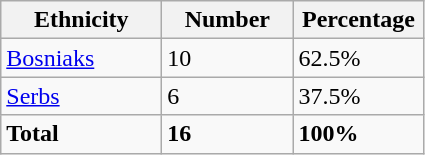<table class="wikitable">
<tr>
<th width="100px">Ethnicity</th>
<th width="80px">Number</th>
<th width="80px">Percentage</th>
</tr>
<tr>
<td><a href='#'>Bosniaks</a></td>
<td>10</td>
<td>62.5%</td>
</tr>
<tr>
<td><a href='#'>Serbs</a></td>
<td>6</td>
<td>37.5%</td>
</tr>
<tr>
<td><strong>Total</strong></td>
<td><strong>16</strong></td>
<td><strong>100%</strong></td>
</tr>
</table>
